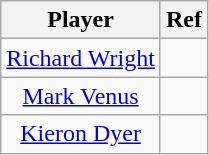<table class="wikitable" style="text-align:center">
<tr>
<th width=0%>Player</th>
<th width=0%>Ref</th>
</tr>
<tr>
<td> <a href='#'>Richard Wright</a></td>
<td></td>
</tr>
<tr>
<td> <a href='#'>Mark Venus</a></td>
<td></td>
</tr>
<tr>
<td> <a href='#'>Kieron Dyer</a></td>
<td></td>
</tr>
</table>
